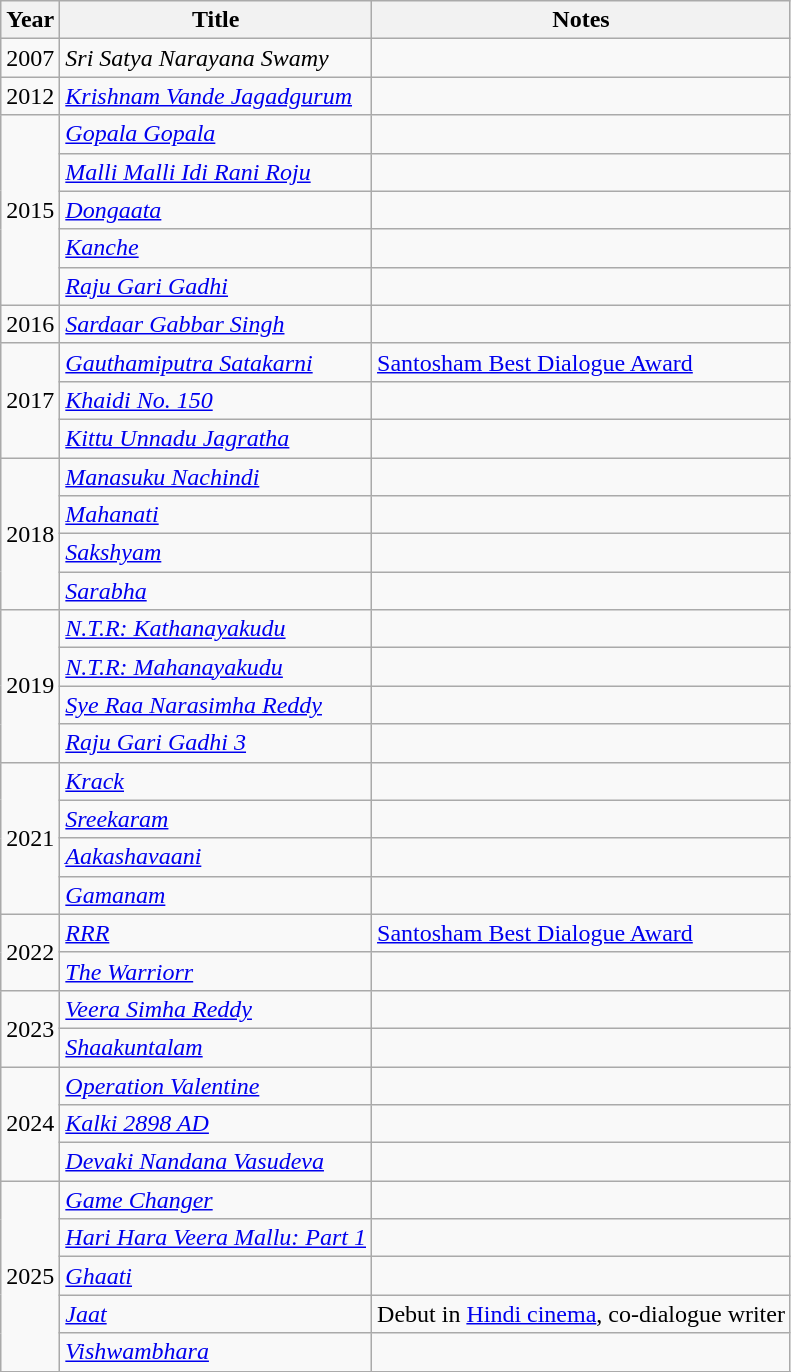<table class="wikitable">
<tr>
<th>Year</th>
<th>Title</th>
<th>Notes</th>
</tr>
<tr>
<td>2007</td>
<td><em>Sri Satya Narayana Swamy</em></td>
<td></td>
</tr>
<tr>
<td>2012</td>
<td><em><a href='#'>Krishnam Vande Jagadgurum</a></em></td>
<td></td>
</tr>
<tr>
<td rowspan="5">2015</td>
<td><em><a href='#'>Gopala Gopala</a></em></td>
<td></td>
</tr>
<tr>
<td><em><a href='#'>Malli Malli Idi Rani Roju</a></em></td>
<td></td>
</tr>
<tr>
<td><em><a href='#'>Dongaata</a></em></td>
<td></td>
</tr>
<tr>
<td><em><a href='#'>Kanche</a></em></td>
<td></td>
</tr>
<tr>
<td><em><a href='#'>Raju Gari Gadhi</a></em></td>
<td></td>
</tr>
<tr>
<td>2016</td>
<td><em><a href='#'>Sardaar Gabbar Singh</a></em></td>
<td></td>
</tr>
<tr>
<td rowspan="3">2017</td>
<td><em><a href='#'>Gauthamiputra Satakarni</a></em></td>
<td><a href='#'>Santosham Best Dialogue Award</a></td>
</tr>
<tr>
<td><em><a href='#'>Khaidi No. 150</a></em></td>
<td></td>
</tr>
<tr>
<td><em><a href='#'>Kittu Unnadu Jagratha</a></em></td>
<td></td>
</tr>
<tr>
<td rowspan="4">2018</td>
<td><em><a href='#'>Manasuku Nachindi</a></em></td>
<td></td>
</tr>
<tr>
<td><em><a href='#'>Mahanati</a></em></td>
<td></td>
</tr>
<tr>
<td><em><a href='#'>Sakshyam</a></em></td>
<td></td>
</tr>
<tr>
<td><em><a href='#'>Sarabha</a></em></td>
<td></td>
</tr>
<tr>
<td rowspan="4">2019</td>
<td><em><a href='#'>N.T.R: Kathanayakudu</a></em></td>
<td></td>
</tr>
<tr>
<td><em><a href='#'>N.T.R: Mahanayakudu</a></em></td>
<td></td>
</tr>
<tr>
<td><em><a href='#'>Sye Raa Narasimha Reddy</a></em></td>
<td></td>
</tr>
<tr>
<td><em><a href='#'>Raju Gari Gadhi 3</a></em></td>
<td></td>
</tr>
<tr>
<td rowspan="4">2021</td>
<td><em><a href='#'>Krack</a></em></td>
<td></td>
</tr>
<tr>
<td><em><a href='#'>Sreekaram</a></em></td>
<td></td>
</tr>
<tr>
<td><em><a href='#'>Aakashavaani</a></em></td>
<td></td>
</tr>
<tr>
<td><em><a href='#'>Gamanam</a></em></td>
<td></td>
</tr>
<tr>
<td rowspan="2">2022</td>
<td><em><a href='#'>RRR</a></em></td>
<td><a href='#'>Santosham Best Dialogue Award</a></td>
</tr>
<tr>
<td><em><a href='#'>The Warriorr</a></em></td>
<td></td>
</tr>
<tr>
<td rowspan="2">2023</td>
<td><em><a href='#'>Veera Simha Reddy</a></em></td>
<td></td>
</tr>
<tr>
<td><em><a href='#'>Shaakuntalam</a></em></td>
<td></td>
</tr>
<tr>
<td rowspan="3">2024</td>
<td><em><a href='#'>Operation Valentine</a></em></td>
<td></td>
</tr>
<tr>
<td><em><a href='#'>Kalki 2898 AD</a></em></td>
<td></td>
</tr>
<tr>
<td><em><a href='#'>Devaki Nandana Vasudeva</a></em></td>
<td></td>
</tr>
<tr>
<td rowspan="5">2025</td>
<td><em><a href='#'>Game Changer</a></em></td>
<td></td>
</tr>
<tr>
<td><em><a href='#'>Hari Hara Veera Mallu: Part 1</a></em></td>
<td></td>
</tr>
<tr>
<td><em><a href='#'>Ghaati</a></em></td>
<td></td>
</tr>
<tr>
<td><em><a href='#'>Jaat</a></em></td>
<td>Debut in <a href='#'>Hindi cinema</a>, co-dialogue writer</td>
</tr>
<tr>
<td><em><a href='#'>Vishwambhara</a></em></td>
<td></td>
</tr>
<tr>
</tr>
</table>
